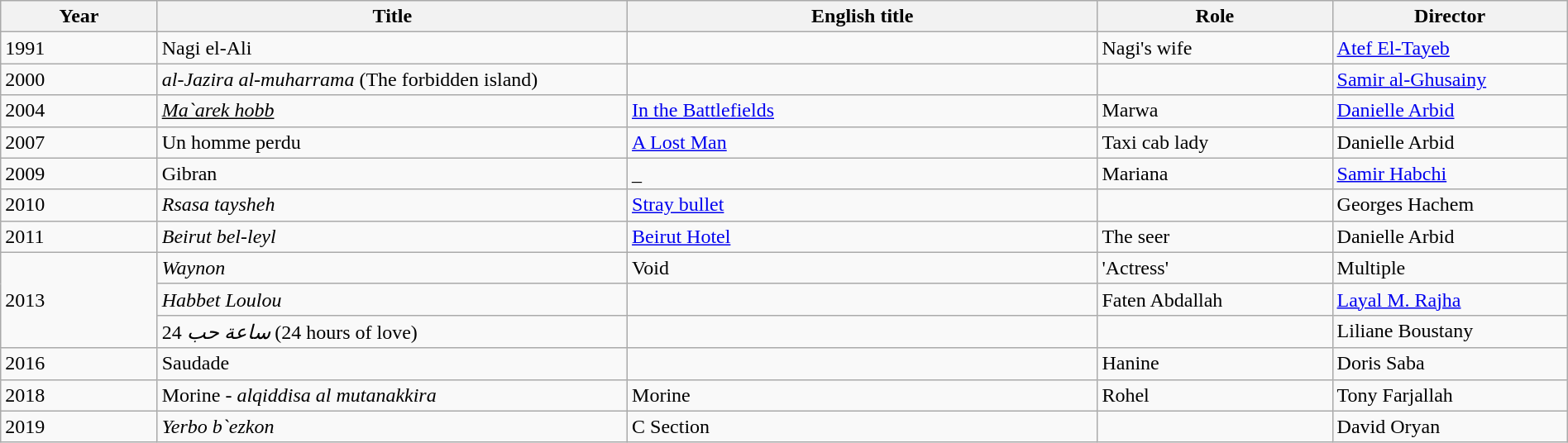<table class="wikitable sortable" width=100%>
<tr>
<th width=10%>Year</th>
<th width=30%>Title</th>
<th width=30%>English title</th>
<th width=15%>Role</th>
<th width=15%>Director</th>
</tr>
<tr>
<td>1991</td>
<td>Nagi el-Ali</td>
<td></td>
<td>Nagi's wife</td>
<td><a href='#'>Atef El-Tayeb</a></td>
</tr>
<tr>
<td>2000</td>
<td><em>al-Jazira al-muharrama</em> (The forbidden island)</td>
<td></td>
<td></td>
<td><a href='#'>Samir al-Ghusainy</a></td>
</tr>
<tr>
<td>2004</td>
<td><u><em>Ma`arek hobb</em></u></td>
<td><a href='#'>In the Battlefields</a></td>
<td>Marwa</td>
<td><a href='#'>Danielle Arbid</a></td>
</tr>
<tr>
<td>2007</td>
<td>Un homme perdu</td>
<td><a href='#'>A Lost Man</a></td>
<td>Taxi cab lady</td>
<td>Danielle Arbid</td>
</tr>
<tr>
<td>2009</td>
<td>Gibran</td>
<td>_</td>
<td>Mariana</td>
<td><a href='#'>Samir Habchi</a></td>
</tr>
<tr>
<td>2010</td>
<td><em>Rsasa taysheh</em></td>
<td><a href='#'>Stray bullet</a></td>
<td></td>
<td>Georges Hachem</td>
</tr>
<tr>
<td>2011</td>
<td><em>Beirut bel-leyl</em></td>
<td><a href='#'>Beirut Hotel</a></td>
<td>The seer</td>
<td>Danielle Arbid</td>
</tr>
<tr>
<td rowspan="3">2013</td>
<td><em>Waynon</em> </td>
<td>Void</td>
<td>'Actress'</td>
<td>Multiple</td>
</tr>
<tr>
<td><em>Habbet Loulou </em></td>
<td></td>
<td>Faten Abdallah</td>
<td><a href='#'>Layal M. Rajha</a></td>
</tr>
<tr>
<td>24 <em>ساعة حب</em> (24 hours of love)</td>
<td></td>
<td></td>
<td>Liliane Boustany</td>
</tr>
<tr>
<td>2016</td>
<td>Saudade</td>
<td></td>
<td>Hanine</td>
<td>Doris Saba</td>
</tr>
<tr>
<td>2018</td>
<td>Morine - <em>alqiddisa al mutanakkira</em></td>
<td>Morine</td>
<td>Rohel</td>
<td>Tony Farjallah</td>
</tr>
<tr>
<td>2019</td>
<td><em>Yerbo b`ezkon </em></td>
<td>C Section</td>
<td></td>
<td>David Oryan</td>
</tr>
</table>
